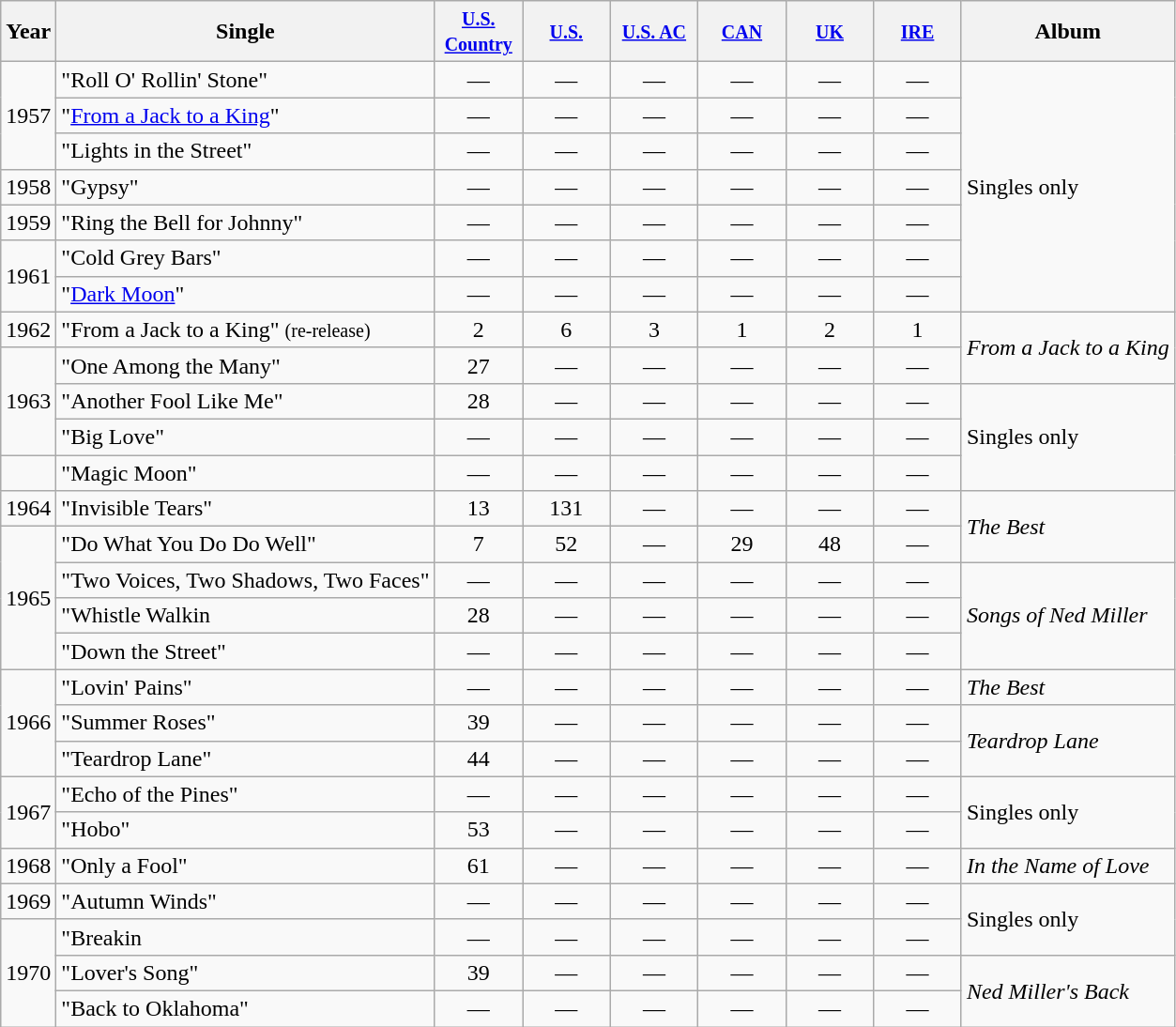<table class="wikitable">
<tr>
<th>Year</th>
<th>Single</th>
<th width="55"><small><a href='#'>U.S. Country</a></small></th>
<th width="55"><small><a href='#'>U.S.</a></small></th>
<th width="55"><small><a href='#'>U.S. AC</a></small></th>
<th width="55"><small><a href='#'>CAN</a></small></th>
<th width="55"><small><a href='#'>UK</a></small></th>
<th width="55"><small><a href='#'>IRE</a></small></th>
<th>Album</th>
</tr>
<tr>
<td rowspan="3">1957</td>
<td>"Roll O' Rollin' Stone"</td>
<td align="center">—</td>
<td align="center">—</td>
<td align="center">—</td>
<td align="center">—</td>
<td align="center">—</td>
<td align="center">—</td>
<td rowspan=7>Singles only</td>
</tr>
<tr>
<td>"<a href='#'>From a Jack to a King</a>"</td>
<td align="center">—</td>
<td align="center">—</td>
<td align="center">—</td>
<td align="center">—</td>
<td align="center">—</td>
<td align="center">—</td>
</tr>
<tr>
<td>"Lights in the Street"</td>
<td align="center">—</td>
<td align="center">—</td>
<td align="center">—</td>
<td align="center">—</td>
<td align="center">—</td>
<td align="center">—</td>
</tr>
<tr>
<td>1958</td>
<td>"Gypsy"</td>
<td align="center">—</td>
<td align="center">—</td>
<td align="center">—</td>
<td align="center">—</td>
<td align="center">—</td>
<td align="center">—</td>
</tr>
<tr>
<td>1959</td>
<td>"Ring the Bell for Johnny"</td>
<td align="center">—</td>
<td align="center">—</td>
<td align="center">—</td>
<td align="center">—</td>
<td align="center">—</td>
<td align="center">—</td>
</tr>
<tr>
<td rowspan="2">1961</td>
<td>"Cold Grey Bars"</td>
<td align="center">—</td>
<td align="center">—</td>
<td align="center">—</td>
<td align="center">—</td>
<td align="center">—</td>
<td align="center">—</td>
</tr>
<tr>
<td>"<a href='#'>Dark Moon</a>"</td>
<td align="center">—</td>
<td align="center">—</td>
<td align="center">—</td>
<td align="center">—</td>
<td align="center">—</td>
<td align="center">—</td>
</tr>
<tr>
<td>1962</td>
<td>"From a Jack to a King" <small>(re-release)</small></td>
<td align="center">2</td>
<td align="center">6</td>
<td align="center">3</td>
<td align="center">1</td>
<td align="center">2</td>
<td align="center">1</td>
<td rowspan="2"><em>From a Jack to a King</em></td>
</tr>
<tr>
<td rowspan="3">1963</td>
<td>"One Among the Many"</td>
<td align="center">27</td>
<td align="center">—</td>
<td align="center">—</td>
<td align="center">—</td>
<td align="center">—</td>
<td align="center">—</td>
</tr>
<tr>
<td>"Another Fool Like Me"</td>
<td align="center">28</td>
<td align="center">—</td>
<td align="center">—</td>
<td align="center">—</td>
<td align="center">—</td>
<td align="center">—</td>
<td rowspan=3>Singles only</td>
</tr>
<tr>
<td>"Big Love"</td>
<td align="center">—</td>
<td align="center">—</td>
<td align="center">—</td>
<td align="center">—</td>
<td align="center">—</td>
<td align="center">—</td>
</tr>
<tr>
<td></td>
<td>"Magic Moon"</td>
<td align="center">—</td>
<td align="center">—</td>
<td align="center">—</td>
<td align="center">—</td>
<td align="center">—</td>
<td align="center">—</td>
</tr>
<tr>
<td>1964</td>
<td>"Invisible Tears"</td>
<td align="center">13</td>
<td align="center">131</td>
<td align="center">—</td>
<td align="center">—</td>
<td align="center">—</td>
<td align="center">—</td>
<td rowspan="2"><em>The Best</em></td>
</tr>
<tr>
<td rowspan="4">1965</td>
<td>"Do What You Do Do Well"</td>
<td align="center">7</td>
<td align="center">52</td>
<td align="center">—</td>
<td align="center">29</td>
<td align="center">48</td>
<td align="center">—</td>
</tr>
<tr>
<td>"Two Voices, Two Shadows, Two Faces"</td>
<td align="center">—</td>
<td align="center">—</td>
<td align="center">—</td>
<td align="center">—</td>
<td align="center">—</td>
<td align="center">—</td>
<td rowspan="3"><em>Songs of Ned Miller</em></td>
</tr>
<tr>
<td>"Whistle Walkin</td>
<td align="center">28</td>
<td align="center">—</td>
<td align="center">—</td>
<td align="center">—</td>
<td align="center">—</td>
<td align="center">—</td>
</tr>
<tr>
<td>"Down the Street"</td>
<td align="center">—</td>
<td align="center">—</td>
<td align="center">—</td>
<td align="center">—</td>
<td align="center">—</td>
<td align="center">—</td>
</tr>
<tr>
<td rowspan="3">1966</td>
<td>"Lovin' Pains"</td>
<td align="center">—</td>
<td align="center">—</td>
<td align="center">—</td>
<td align="center">—</td>
<td align="center">—</td>
<td align="center">—</td>
<td><em>The Best</em></td>
</tr>
<tr>
<td>"Summer Roses"</td>
<td align="center">39</td>
<td align="center">—</td>
<td align="center">—</td>
<td align="center">—</td>
<td align="center">—</td>
<td align="center">—</td>
<td rowspan="2"><em>Teardrop Lane</em></td>
</tr>
<tr>
<td>"Teardrop Lane"</td>
<td align="center">44</td>
<td align="center">—</td>
<td align="center">—</td>
<td align="center">—</td>
<td align="center">—</td>
<td align="center">—</td>
</tr>
<tr>
<td rowspan="2">1967</td>
<td>"Echo of the Pines"</td>
<td align="center">—</td>
<td align="center">—</td>
<td align="center">—</td>
<td align="center">—</td>
<td align="center">—</td>
<td align="center">—</td>
<td rowspan=2>Singles only</td>
</tr>
<tr>
<td>"Hobo"</td>
<td align="center">53</td>
<td align="center">—</td>
<td align="center">—</td>
<td align="center">—</td>
<td align="center">—</td>
<td align="center">—</td>
</tr>
<tr>
<td>1968</td>
<td>"Only a Fool"</td>
<td align="center">61</td>
<td align="center">—</td>
<td align="center">—</td>
<td align="center">—</td>
<td align="center">—</td>
<td align="center">—</td>
<td><em>In the Name of Love</em></td>
</tr>
<tr>
<td>1969</td>
<td>"Autumn Winds"</td>
<td align="center">—</td>
<td align="center">—</td>
<td align="center">—</td>
<td align="center">—</td>
<td align="center">—</td>
<td align="center">—</td>
<td rowspan=2>Singles only</td>
</tr>
<tr>
<td rowspan="3">1970</td>
<td>"Breakin</td>
<td align="center">—</td>
<td align="center">—</td>
<td align="center">—</td>
<td align="center">—</td>
<td align="center">—</td>
<td align="center">—</td>
</tr>
<tr>
<td>"Lover's Song"</td>
<td align="center">39</td>
<td align="center">—</td>
<td align="center">—</td>
<td align="center">—</td>
<td align="center">—</td>
<td align="center">—</td>
<td rowspan="2"><em>Ned Miller's Back</em></td>
</tr>
<tr>
<td>"Back to Oklahoma"</td>
<td align="center">—</td>
<td align="center">—</td>
<td align="center">—</td>
<td align="center">—</td>
<td align="center">—</td>
<td align="center">—</td>
</tr>
</table>
